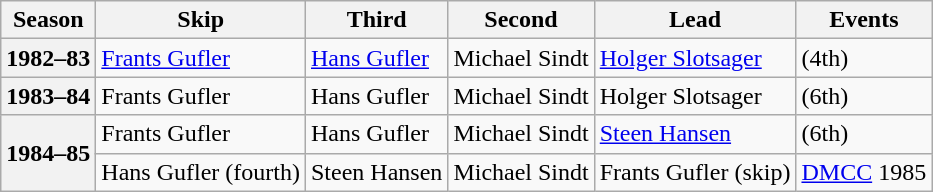<table class="wikitable">
<tr>
<th scope="col">Season</th>
<th scope="col">Skip</th>
<th scope="col">Third</th>
<th scope="col">Second</th>
<th scope="col">Lead</th>
<th scope="col">Events</th>
</tr>
<tr>
<th scope="row">1982–83</th>
<td><a href='#'>Frants Gufler</a></td>
<td><a href='#'>Hans Gufler</a></td>
<td>Michael Sindt</td>
<td><a href='#'>Holger Slotsager</a></td>
<td> (4th)</td>
</tr>
<tr>
<th scope="row">1983–84</th>
<td>Frants Gufler</td>
<td>Hans Gufler</td>
<td>Michael Sindt</td>
<td>Holger Slotsager</td>
<td> (6th)</td>
</tr>
<tr>
<th scope="row" rowspan=2>1984–85</th>
<td>Frants Gufler</td>
<td>Hans Gufler</td>
<td>Michael Sindt</td>
<td><a href='#'>Steen Hansen</a></td>
<td> (6th)</td>
</tr>
<tr>
<td>Hans Gufler (fourth)</td>
<td>Steen Hansen</td>
<td>Michael Sindt</td>
<td>Frants Gufler (skip)</td>
<td><a href='#'>DMCC</a> 1985 <br> </td>
</tr>
</table>
